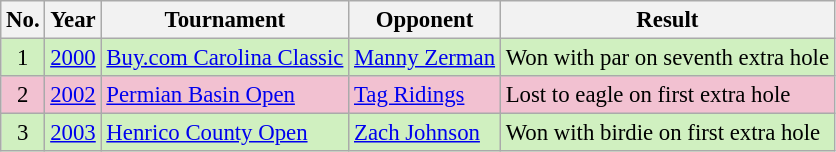<table class="wikitable" style="font-size:95%;">
<tr>
<th>No.</th>
<th>Year</th>
<th>Tournament</th>
<th>Opponent</th>
<th>Result</th>
</tr>
<tr style="background:#D0F0C0;">
<td align=center>1</td>
<td><a href='#'>2000</a></td>
<td><a href='#'>Buy.com Carolina Classic</a></td>
<td> <a href='#'>Manny Zerman</a></td>
<td>Won with par on seventh extra hole</td>
</tr>
<tr style="background:#F2C1D1;">
<td align=center>2</td>
<td><a href='#'>2002</a></td>
<td><a href='#'>Permian Basin Open</a></td>
<td> <a href='#'>Tag Ridings</a></td>
<td>Lost to eagle on first extra hole</td>
</tr>
<tr style="background:#D0F0C0;">
<td align=center>3</td>
<td><a href='#'>2003</a></td>
<td><a href='#'>Henrico County Open</a></td>
<td> <a href='#'>Zach Johnson</a></td>
<td>Won with birdie on first extra hole</td>
</tr>
</table>
